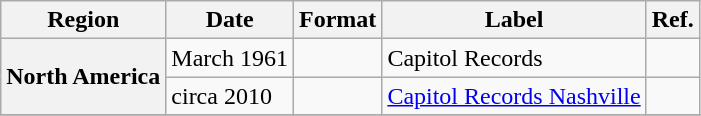<table class="wikitable plainrowheaders">
<tr>
<th scope="col">Region</th>
<th scope="col">Date</th>
<th scope="col">Format</th>
<th scope="col">Label</th>
<th scope="col">Ref.</th>
</tr>
<tr>
<th scope="row" rowspan="2">North America</th>
<td>March 1961</td>
<td></td>
<td>Capitol Records</td>
<td></td>
</tr>
<tr>
<td>circa 2010</td>
<td></td>
<td><a href='#'>Capitol Records Nashville</a></td>
<td></td>
</tr>
<tr>
</tr>
</table>
